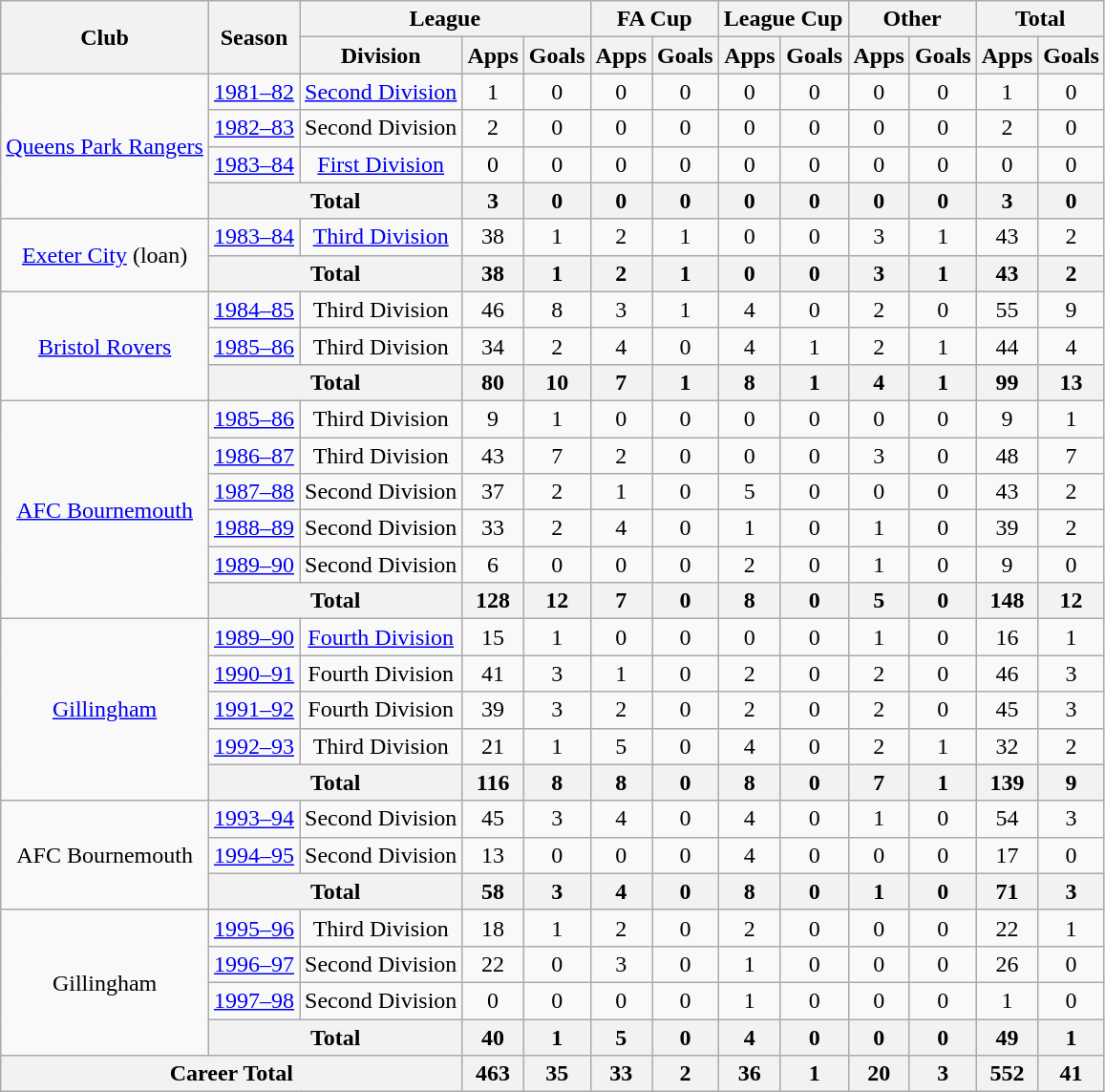<table class="wikitable" style="text-align: center;">
<tr>
<th rowspan="2">Club</th>
<th rowspan="2">Season</th>
<th colspan="3">League</th>
<th colspan="2">FA Cup</th>
<th colspan="2">League Cup</th>
<th colspan="2">Other</th>
<th colspan="2">Total</th>
</tr>
<tr>
<th>Division</th>
<th>Apps</th>
<th>Goals</th>
<th>Apps</th>
<th>Goals</th>
<th>Apps</th>
<th>Goals</th>
<th>Apps</th>
<th>Goals</th>
<th>Apps</th>
<th>Goals</th>
</tr>
<tr>
<td rowspan="4"><a href='#'>Queens Park Rangers</a></td>
<td><a href='#'>1981–82</a></td>
<td><a href='#'>Second Division</a></td>
<td>1</td>
<td>0</td>
<td>0</td>
<td>0</td>
<td>0</td>
<td>0</td>
<td>0</td>
<td>0</td>
<td>1</td>
<td>0</td>
</tr>
<tr>
<td><a href='#'>1982–83</a></td>
<td>Second Division</td>
<td>2</td>
<td>0</td>
<td>0</td>
<td>0</td>
<td>0</td>
<td>0</td>
<td>0</td>
<td>0</td>
<td>2</td>
<td>0</td>
</tr>
<tr>
<td><a href='#'>1983–84</a></td>
<td><a href='#'>First Division</a></td>
<td>0</td>
<td>0</td>
<td>0</td>
<td>0</td>
<td>0</td>
<td>0</td>
<td>0</td>
<td>0</td>
<td>0</td>
<td>0</td>
</tr>
<tr>
<th colspan="2">Total</th>
<th>3</th>
<th>0</th>
<th>0</th>
<th>0</th>
<th>0</th>
<th>0</th>
<th>0</th>
<th>0</th>
<th>3</th>
<th>0</th>
</tr>
<tr>
<td rowspan="2"><a href='#'>Exeter City</a> (loan)</td>
<td><a href='#'>1983–84</a></td>
<td><a href='#'>Third Division</a></td>
<td>38</td>
<td>1</td>
<td>2</td>
<td>1</td>
<td>0</td>
<td>0</td>
<td>3</td>
<td>1</td>
<td>43</td>
<td>2</td>
</tr>
<tr>
<th colspan="2">Total</th>
<th>38</th>
<th>1</th>
<th>2</th>
<th>1</th>
<th>0</th>
<th>0</th>
<th>3</th>
<th>1</th>
<th>43</th>
<th>2</th>
</tr>
<tr>
<td rowspan="3"><a href='#'>Bristol Rovers</a></td>
<td><a href='#'>1984–85</a></td>
<td>Third Division</td>
<td>46</td>
<td>8</td>
<td>3</td>
<td>1</td>
<td>4</td>
<td>0</td>
<td>2</td>
<td>0</td>
<td>55</td>
<td>9</td>
</tr>
<tr>
<td><a href='#'>1985–86</a></td>
<td>Third Division</td>
<td>34</td>
<td>2</td>
<td>4</td>
<td>0</td>
<td>4</td>
<td>1</td>
<td>2</td>
<td>1</td>
<td>44</td>
<td>4</td>
</tr>
<tr>
<th colspan="2">Total</th>
<th>80</th>
<th>10</th>
<th>7</th>
<th>1</th>
<th>8</th>
<th>1</th>
<th>4</th>
<th>1</th>
<th>99</th>
<th>13</th>
</tr>
<tr>
<td rowspan="6"><a href='#'>AFC Bournemouth</a></td>
<td><a href='#'>1985–86</a></td>
<td>Third Division</td>
<td>9</td>
<td>1</td>
<td>0</td>
<td>0</td>
<td>0</td>
<td>0</td>
<td>0</td>
<td>0</td>
<td>9</td>
<td>1</td>
</tr>
<tr>
<td><a href='#'>1986–87</a></td>
<td>Third Division</td>
<td>43</td>
<td>7</td>
<td>2</td>
<td>0</td>
<td>0</td>
<td>0</td>
<td>3</td>
<td>0</td>
<td>48</td>
<td>7</td>
</tr>
<tr>
<td><a href='#'>1987–88</a></td>
<td>Second Division</td>
<td>37</td>
<td>2</td>
<td>1</td>
<td>0</td>
<td>5</td>
<td>0</td>
<td>0</td>
<td>0</td>
<td>43</td>
<td>2</td>
</tr>
<tr>
<td><a href='#'>1988–89</a></td>
<td>Second Division</td>
<td>33</td>
<td>2</td>
<td>4</td>
<td>0</td>
<td>1</td>
<td>0</td>
<td>1</td>
<td>0</td>
<td>39</td>
<td>2</td>
</tr>
<tr>
<td><a href='#'>1989–90</a></td>
<td>Second Division</td>
<td>6</td>
<td>0</td>
<td>0</td>
<td>0</td>
<td>2</td>
<td>0</td>
<td>1</td>
<td>0</td>
<td>9</td>
<td>0</td>
</tr>
<tr>
<th colspan="2">Total</th>
<th>128</th>
<th>12</th>
<th>7</th>
<th>0</th>
<th>8</th>
<th>0</th>
<th>5</th>
<th>0</th>
<th>148</th>
<th>12</th>
</tr>
<tr>
<td rowspan="5"><a href='#'>Gillingham</a></td>
<td><a href='#'>1989–90</a></td>
<td><a href='#'>Fourth Division</a></td>
<td>15</td>
<td>1</td>
<td>0</td>
<td>0</td>
<td>0</td>
<td>0</td>
<td>1</td>
<td>0</td>
<td>16</td>
<td>1</td>
</tr>
<tr>
<td><a href='#'>1990–91</a></td>
<td>Fourth Division</td>
<td>41</td>
<td>3</td>
<td>1</td>
<td>0</td>
<td>2</td>
<td>0</td>
<td>2</td>
<td>0</td>
<td>46</td>
<td>3</td>
</tr>
<tr>
<td><a href='#'>1991–92</a></td>
<td>Fourth Division</td>
<td>39</td>
<td>3</td>
<td>2</td>
<td>0</td>
<td>2</td>
<td>0</td>
<td>2</td>
<td>0</td>
<td>45</td>
<td>3</td>
</tr>
<tr>
<td><a href='#'>1992–93</a></td>
<td>Third Division</td>
<td>21</td>
<td>1</td>
<td>5</td>
<td>0</td>
<td>4</td>
<td>0</td>
<td>2</td>
<td>1</td>
<td>32</td>
<td>2</td>
</tr>
<tr>
<th colspan="2">Total</th>
<th>116</th>
<th>8</th>
<th>8</th>
<th>0</th>
<th>8</th>
<th>0</th>
<th>7</th>
<th>1</th>
<th>139</th>
<th>9</th>
</tr>
<tr>
<td rowspan="3">AFC Bournemouth</td>
<td><a href='#'>1993–94</a></td>
<td>Second Division</td>
<td>45</td>
<td>3</td>
<td>4</td>
<td>0</td>
<td>4</td>
<td>0</td>
<td>1</td>
<td>0</td>
<td>54</td>
<td>3</td>
</tr>
<tr>
<td><a href='#'>1994–95</a></td>
<td>Second Division</td>
<td>13</td>
<td>0</td>
<td>0</td>
<td>0</td>
<td>4</td>
<td>0</td>
<td>0</td>
<td>0</td>
<td>17</td>
<td>0</td>
</tr>
<tr>
<th colspan="2">Total</th>
<th>58</th>
<th>3</th>
<th>4</th>
<th>0</th>
<th>8</th>
<th>0</th>
<th>1</th>
<th>0</th>
<th>71</th>
<th>3</th>
</tr>
<tr>
<td rowspan="4">Gillingham</td>
<td><a href='#'>1995–96</a></td>
<td>Third Division</td>
<td>18</td>
<td>1</td>
<td>2</td>
<td>0</td>
<td>2</td>
<td>0</td>
<td>0</td>
<td>0</td>
<td>22</td>
<td>1</td>
</tr>
<tr>
<td><a href='#'>1996–97</a></td>
<td>Second Division</td>
<td>22</td>
<td>0</td>
<td>3</td>
<td>0</td>
<td>1</td>
<td>0</td>
<td>0</td>
<td>0</td>
<td>26</td>
<td>0</td>
</tr>
<tr>
<td><a href='#'>1997–98</a></td>
<td>Second Division</td>
<td>0</td>
<td>0</td>
<td>0</td>
<td>0</td>
<td>1</td>
<td>0</td>
<td>0</td>
<td>0</td>
<td>1</td>
<td>0</td>
</tr>
<tr>
<th colspan="2">Total</th>
<th>40</th>
<th>1</th>
<th>5</th>
<th>0</th>
<th>4</th>
<th>0</th>
<th>0</th>
<th>0</th>
<th>49</th>
<th>1</th>
</tr>
<tr>
<th colspan="3">Career Total</th>
<th>463</th>
<th>35</th>
<th>33</th>
<th>2</th>
<th>36</th>
<th>1</th>
<th>20</th>
<th>3</th>
<th>552</th>
<th>41</th>
</tr>
</table>
